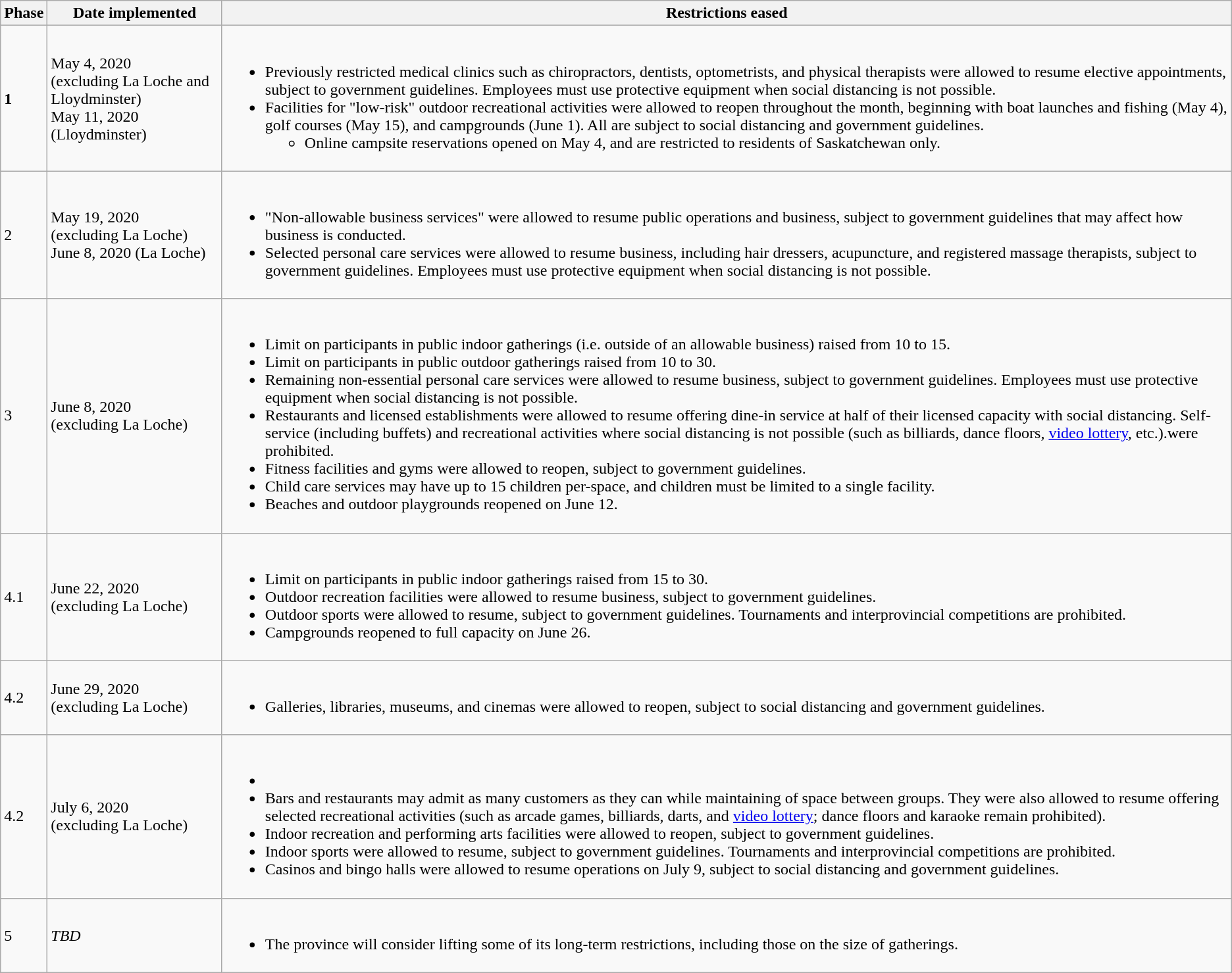<table class="wikitable">
<tr>
<th>Phase</th>
<th>Date implemented</th>
<th>Restrictions eased</th>
</tr>
<tr>
<td><strong>1</strong></td>
<td>May 4, 2020<br>(excluding La Loche and Lloydminster)<em></em><br>May 11, 2020 (Lloydminster)</td>
<td><br><ul><li>Previously restricted medical clinics such as chiropractors, dentists, optometrists, and physical therapists were allowed to resume elective appointments, subject to government guidelines. Employees must use protective equipment when social distancing is not possible.</li><li>Facilities for "low-risk" outdoor recreational activities were allowed to reopen throughout the month, beginning with boat launches and fishing (May 4), golf courses (May 15), and campgrounds (June 1). All are subject to social distancing and government guidelines.<ul><li>Online campsite reservations opened on May 4, and are restricted to residents of Saskatchewan only.</li></ul></li></ul></td>
</tr>
<tr>
<td>2</td>
<td>May 19, 2020<br>(excluding La Loche)<br>
June 8, 2020 (La Loche)</td>
<td><br><ul><li>"Non-allowable business services" were allowed to resume public operations and business, subject to government guidelines that may affect how business is conducted.</li><li>Selected personal care services were allowed to resume business, including hair dressers, acupuncture, and registered massage therapists, subject to government guidelines. Employees must use protective equipment when social distancing is not possible.</li></ul></td>
</tr>
<tr>
<td>3</td>
<td>June 8, 2020<br>(excluding La Loche)</td>
<td><br><ul><li>Limit on participants in public indoor gatherings (i.e. outside of an allowable business) raised from 10 to 15.</li><li>Limit on participants in public outdoor gatherings raised from 10 to 30.</li><li>Remaining non-essential personal care services were allowed to resume business, subject to government guidelines. Employees must use protective equipment when social distancing is not possible.</li><li>Restaurants and licensed establishments were allowed to resume offering dine-in service at half of their licensed capacity with social distancing. Self-service (including buffets) and recreational activities where social distancing is not possible (such as billiards, dance floors, <a href='#'>video lottery</a>, etc.).were prohibited.</li><li>Fitness facilities and gyms were allowed to reopen, subject to government guidelines.</li><li>Child care services may have up to 15 children per-space, and children must be limited to a single facility.</li><li>Beaches and outdoor playgrounds reopened on June 12.</li></ul></td>
</tr>
<tr>
<td>4.1</td>
<td>June 22, 2020<br>(excluding La Loche)</td>
<td><br><ul><li>Limit on participants in public indoor gatherings raised from 15 to 30.</li><li>Outdoor recreation facilities were allowed to resume business, subject to government guidelines.</li><li>Outdoor sports were allowed to resume, subject to government guidelines. Tournaments and interprovincial competitions are prohibited.</li><li>Campgrounds reopened to full capacity on June 26.</li></ul></td>
</tr>
<tr>
<td>4.2</td>
<td>June 29, 2020<br>(excluding La Loche)</td>
<td><br><ul><li>Galleries, libraries, museums, and cinemas were allowed to reopen, subject to social distancing and government guidelines.</li></ul></td>
</tr>
<tr>
<td>4.2</td>
<td>July 6, 2020<br>(excluding La Loche)</td>
<td><br><ul><li></li><li>Bars and restaurants may admit as many customers as they can while maintaining  of space between groups. They were also allowed to resume offering selected recreational activities (such as arcade games, billiards, darts, and <a href='#'>video lottery</a>; dance floors and karaoke remain prohibited).</li><li>Indoor recreation and performing arts facilities were allowed to reopen, subject to government guidelines.</li><li>Indoor sports were allowed to resume, subject to government guidelines. Tournaments and interprovincial competitions are prohibited.</li><li>Casinos and bingo halls were allowed to resume operations on July 9, subject to social distancing and government guidelines.</li></ul></td>
</tr>
<tr>
<td>5</td>
<td><em>TBD</em></td>
<td><br><ul><li>The province will consider lifting some of its long-term restrictions, including those on the size of gatherings.</li></ul></td>
</tr>
</table>
